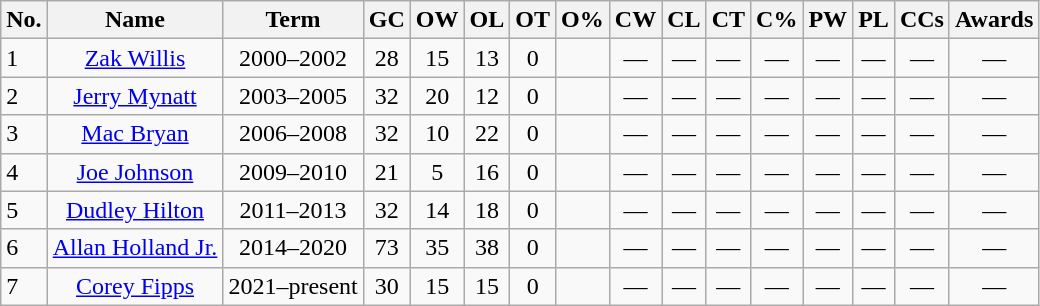<table class="wikitable sortable">
<tr>
<th>No.</th>
<th>Name</th>
<th>Term</th>
<th>GC</th>
<th>OW</th>
<th>OL</th>
<th>OT</th>
<th>O%</th>
<th>CW</th>
<th>CL</th>
<th>CT</th>
<th>C%</th>
<th>PW</th>
<th>PL</th>
<th>CCs</th>
<th class="unsortable">Awards</th>
</tr>
<tr>
<td>1</td>
<td align="center"><a href='#'>Zak Willis</a></td>
<td align="center">2000–2002</td>
<td align="center">28</td>
<td align="center">15</td>
<td align="center">13</td>
<td align="center">0</td>
<td align="center"></td>
<td align="center">—</td>
<td align="center">—</td>
<td align="center">—</td>
<td align="center">—</td>
<td align="center">—</td>
<td align="center">—</td>
<td align="center">—</td>
<td align="center">—</td>
</tr>
<tr>
<td>2</td>
<td align="center"><a href='#'>Jerry Mynatt</a></td>
<td align="center">2003–2005</td>
<td align="center">32</td>
<td align="center">20</td>
<td align="center">12</td>
<td align="center">0</td>
<td align="center"></td>
<td align="center">—</td>
<td align="center">—</td>
<td align="center">—</td>
<td align="center">—</td>
<td align="center">—</td>
<td align="center">—</td>
<td align="center">—</td>
<td align="center">—</td>
</tr>
<tr>
<td>3</td>
<td align="center"><a href='#'>Mac Bryan</a></td>
<td align="center">2006–2008</td>
<td align="center">32</td>
<td align="center">10</td>
<td align="center">22</td>
<td align="center">0</td>
<td align="center"></td>
<td align="center">—</td>
<td align="center">—</td>
<td align="center">—</td>
<td align="center">—</td>
<td align="center">—</td>
<td align="center">—</td>
<td align="center">—</td>
<td align="center">—</td>
</tr>
<tr>
<td>4</td>
<td align="center"><a href='#'>Joe Johnson</a></td>
<td align="center">2009–2010</td>
<td align="center">21</td>
<td align="center">5</td>
<td align="center">16</td>
<td align="center">0</td>
<td align="center"></td>
<td align="center">—</td>
<td align="center">—</td>
<td align="center">—</td>
<td align="center">—</td>
<td align="center">—</td>
<td align="center">—</td>
<td align="center">—</td>
<td align="center">—</td>
</tr>
<tr>
<td>5</td>
<td align="center"><a href='#'>Dudley Hilton</a></td>
<td align="center">2011–2013</td>
<td align="center">32</td>
<td align="center">14</td>
<td align="center">18</td>
<td align="center">0</td>
<td align="center"></td>
<td align="center">—</td>
<td align="center">—</td>
<td align="center">—</td>
<td align="center">—</td>
<td align="center">—</td>
<td align="center">—</td>
<td align="center">—</td>
<td align="center">—</td>
</tr>
<tr>
<td>6</td>
<td align="center"><a href='#'>Allan Holland Jr.</a></td>
<td align="center">2014–2020</td>
<td align="center">73</td>
<td align="center">35</td>
<td align="center">38</td>
<td align="center">0</td>
<td align="center"></td>
<td align="center">—</td>
<td align="center">—</td>
<td align="center">—</td>
<td align="center">—</td>
<td align="center">—</td>
<td align="center">—</td>
<td align="center">—</td>
<td align="center">—</td>
</tr>
<tr>
<td>7</td>
<td align="center"><a href='#'>Corey Fipps</a></td>
<td align="center">2021–present</td>
<td align="center">30</td>
<td align="center">15</td>
<td align="center">15</td>
<td align="center">0</td>
<td align="center"></td>
<td align="center">—</td>
<td align="center">—</td>
<td align="center">—</td>
<td align="center">—</td>
<td align="center">—</td>
<td align="center">—</td>
<td align="center">—</td>
<td align="center">—</td>
</tr>
</table>
